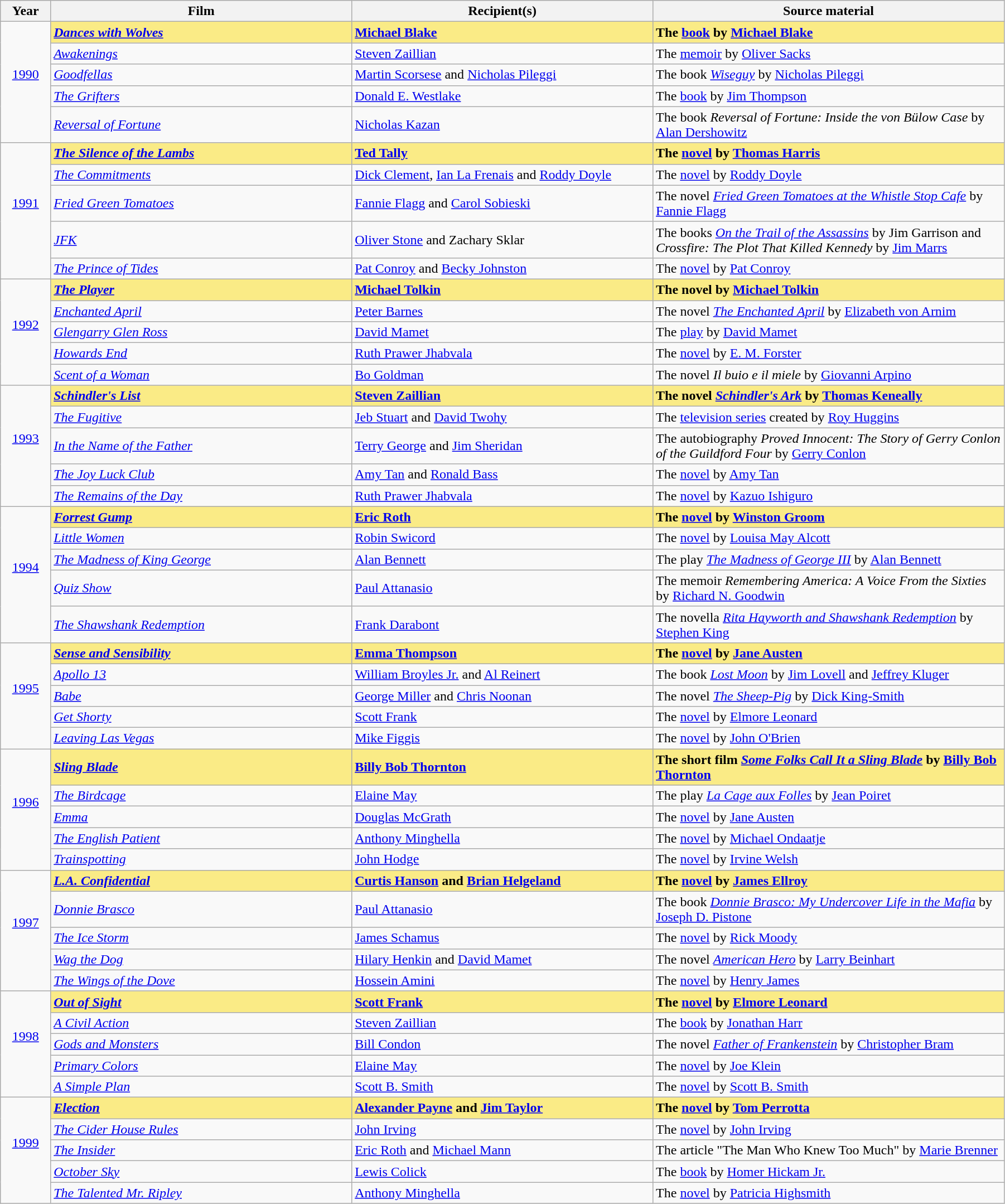<table class="wikitable" width="95%" cellpadding="5">
<tr>
<th width="5%">Year</th>
<th width="30%">Film</th>
<th width="30%">Recipient(s)</th>
<th width="35%">Source material</th>
</tr>
<tr>
<td rowspan="5" style="text-align:center;"><a href='#'>1990</a><br><br></td>
<td style="background:#FAEB86;"><strong><em> <a href='#'>Dances with Wolves</a></em></strong></td>
<td style="background:#FAEB86;"><strong><a href='#'>Michael Blake</a></strong></td>
<td style="background:#FAEB86"><strong>The <a href='#'>book</a> by <a href='#'>Michael Blake</a></strong></td>
</tr>
<tr>
<td><em><a href='#'>Awakenings</a></em></td>
<td><a href='#'>Steven Zaillian</a></td>
<td>The <a href='#'>memoir</a> by <a href='#'>Oliver Sacks</a></td>
</tr>
<tr>
<td><em><a href='#'>Goodfellas</a></em></td>
<td><a href='#'>Martin Scorsese</a> and <a href='#'>Nicholas Pileggi</a></td>
<td>The book <em><a href='#'>Wiseguy</a></em> by <a href='#'>Nicholas Pileggi</a></td>
</tr>
<tr>
<td><em><a href='#'>The Grifters</a></em></td>
<td><a href='#'>Donald E. Westlake</a></td>
<td>The <a href='#'>book</a> by <a href='#'>Jim Thompson</a></td>
</tr>
<tr>
<td><em><a href='#'>Reversal of Fortune</a></em></td>
<td><a href='#'>Nicholas Kazan</a></td>
<td>The book <em>Reversal of Fortune: Inside the von Bülow Case</em> by <a href='#'>Alan Dershowitz</a></td>
</tr>
<tr>
<td rowspan="5" style="text-align:center;"><a href='#'>1991</a><br><br></td>
<td style="background:#FAEB86;"><strong><em> <a href='#'>The Silence of the Lambs</a></em></strong></td>
<td style="background:#FAEB86;"><strong><a href='#'>Ted Tally</a></strong></td>
<td style="background:#FAEB86"><strong>The <a href='#'>novel</a> by <a href='#'>Thomas Harris</a></strong></td>
</tr>
<tr>
<td><em><a href='#'>The Commitments</a></em></td>
<td><a href='#'>Dick Clement</a>, <a href='#'>Ian La Frenais</a> and <a href='#'>Roddy Doyle</a></td>
<td>The <a href='#'>novel</a> by <a href='#'>Roddy Doyle</a></td>
</tr>
<tr>
<td><em><a href='#'>Fried Green Tomatoes</a></em></td>
<td><a href='#'>Fannie Flagg</a> and <a href='#'>Carol Sobieski</a></td>
<td>The novel <em><a href='#'>Fried Green Tomatoes at the Whistle Stop Cafe</a></em> by <a href='#'>Fannie Flagg</a></td>
</tr>
<tr>
<td><em><a href='#'>JFK</a></em></td>
<td><a href='#'>Oliver Stone</a> and Zachary Sklar</td>
<td>The books <em><a href='#'>On the Trail of the Assassins</a></em> by Jim Garrison and <em>Crossfire: The Plot That Killed Kennedy</em> by <a href='#'>Jim Marrs</a></td>
</tr>
<tr>
<td><em><a href='#'>The Prince of Tides</a></em></td>
<td><a href='#'>Pat Conroy</a> and <a href='#'>Becky Johnston</a></td>
<td>The <a href='#'>novel</a> by <a href='#'>Pat Conroy</a></td>
</tr>
<tr>
<td rowspan="5" style="text-align:center;"><a href='#'>1992</a><br><br></td>
<td style="background:#FAEB86;"><strong><em> <a href='#'>The Player</a></em></strong></td>
<td style="background:#FAEB86;"><strong><a href='#'>Michael Tolkin</a></strong></td>
<td style="background:#FAEB86"><strong>The novel by <a href='#'>Michael Tolkin</a></strong></td>
</tr>
<tr>
<td><em><a href='#'>Enchanted April</a></em></td>
<td><a href='#'>Peter Barnes</a></td>
<td>The novel <em><a href='#'>The Enchanted April</a></em> by <a href='#'>Elizabeth von Arnim</a></td>
</tr>
<tr>
<td><em><a href='#'>Glengarry Glen Ross</a></em></td>
<td><a href='#'>David Mamet</a></td>
<td>The <a href='#'>play</a> by <a href='#'>David Mamet</a></td>
</tr>
<tr>
<td><em><a href='#'>Howards End</a></em></td>
<td><a href='#'>Ruth Prawer Jhabvala</a></td>
<td>The <a href='#'>novel</a> by <a href='#'>E. M. Forster</a></td>
</tr>
<tr>
<td><em><a href='#'>Scent of a Woman</a></em></td>
<td><a href='#'>Bo Goldman</a></td>
<td>The novel <em>Il buio e il miele</em> by <a href='#'>Giovanni Arpino</a></td>
</tr>
<tr>
<td rowspan="5" style="text-align:center;"><a href='#'>1993</a><br><br></td>
<td style="background:#FAEB86;"><strong><em> <a href='#'>Schindler's List</a></em></strong></td>
<td style="background:#FAEB86;"><strong><a href='#'>Steven Zaillian</a></strong></td>
<td style="background:#FAEB86"><strong>The novel <em><a href='#'>Schindler's Ark</a></em> by <a href='#'>Thomas Keneally</a></strong></td>
</tr>
<tr>
<td><em><a href='#'>The Fugitive</a></em></td>
<td><a href='#'>Jeb Stuart</a> and <a href='#'>David Twohy</a></td>
<td>The <a href='#'>television series</a> created by <a href='#'>Roy Huggins</a></td>
</tr>
<tr>
<td><em><a href='#'>In the Name of the Father</a></em></td>
<td><a href='#'>Terry George</a> and <a href='#'>Jim Sheridan</a></td>
<td>The autobiography <em>Proved Innocent: The Story of Gerry Conlon of the Guildford Four</em> by <a href='#'>Gerry Conlon</a></td>
</tr>
<tr>
<td><em><a href='#'>The Joy Luck Club</a></em></td>
<td><a href='#'>Amy Tan</a> and <a href='#'>Ronald Bass</a></td>
<td>The <a href='#'>novel</a> by <a href='#'>Amy Tan</a></td>
</tr>
<tr>
<td><em><a href='#'>The Remains of the Day</a></em></td>
<td><a href='#'>Ruth Prawer Jhabvala</a></td>
<td>The <a href='#'>novel</a> by <a href='#'>Kazuo Ishiguro</a></td>
</tr>
<tr>
<td rowspan="5"style="text-align:center;"><a href='#'>1994</a><br><br></td>
<td style="background:#FAEB86;"><strong><em> <a href='#'>Forrest Gump</a></em></strong></td>
<td style="background:#FAEB86;"><strong><a href='#'>Eric Roth</a></strong></td>
<td style="background:#FAEB86"><strong>The <a href='#'>novel</a> by <a href='#'>Winston Groom</a></strong></td>
</tr>
<tr>
<td><em><a href='#'>Little Women</a></em></td>
<td><a href='#'>Robin Swicord</a></td>
<td>The <a href='#'>novel</a> by <a href='#'>Louisa May Alcott</a></td>
</tr>
<tr>
<td><em><a href='#'>The Madness of King George</a></em></td>
<td><a href='#'>Alan Bennett</a></td>
<td>The play <em><a href='#'>The Madness of George III</a></em> by <a href='#'>Alan Bennett</a></td>
</tr>
<tr>
<td><em><a href='#'>Quiz Show</a></em></td>
<td><a href='#'>Paul Attanasio</a></td>
<td>The memoir <em>Remembering America: A Voice From the Sixties</em> by <a href='#'>Richard N. Goodwin</a></td>
</tr>
<tr>
<td><em><a href='#'>The Shawshank Redemption</a></em></td>
<td><a href='#'>Frank Darabont</a></td>
<td>The novella <em><a href='#'>Rita Hayworth and Shawshank Redemption</a></em> by <a href='#'>Stephen King</a></td>
</tr>
<tr>
<td rowspan="5" style="text-align:center;"><a href='#'>1995</a><br><br></td>
<td style="background:#FAEB86;"><strong><em> <a href='#'>Sense and Sensibility</a></em></strong></td>
<td style="background:#FAEB86;"><strong><a href='#'>Emma Thompson</a></strong></td>
<td style="background:#FAEB86"><strong>The <a href='#'>novel</a> by <a href='#'>Jane Austen</a></strong></td>
</tr>
<tr>
<td><em><a href='#'>Apollo 13</a></em></td>
<td><a href='#'>William Broyles Jr.</a> and <a href='#'>Al Reinert</a></td>
<td>The book <em><a href='#'>Lost Moon</a></em> by <a href='#'>Jim Lovell</a> and <a href='#'>Jeffrey Kluger</a></td>
</tr>
<tr>
<td><em><a href='#'>Babe</a></em></td>
<td><a href='#'>George Miller</a> and <a href='#'>Chris Noonan</a></td>
<td>The novel <em><a href='#'>The Sheep-Pig</a></em> by <a href='#'>Dick King-Smith</a></td>
</tr>
<tr>
<td><em><a href='#'>Get Shorty</a></em></td>
<td><a href='#'>Scott Frank</a></td>
<td>The <a href='#'>novel</a> by <a href='#'>Elmore Leonard</a></td>
</tr>
<tr>
<td><em><a href='#'>Leaving Las Vegas</a></em></td>
<td><a href='#'>Mike Figgis</a></td>
<td>The <a href='#'>novel</a> by <a href='#'>John O'Brien</a></td>
</tr>
<tr>
<td rowspan="5" style="text-align:center;"><a href='#'>1996</a><br><br></td>
<td style="background:#FAEB86;"><strong><em> <a href='#'>Sling Blade</a></em></strong></td>
<td style="background:#FAEB86;"><strong><a href='#'>Billy Bob Thornton</a></strong></td>
<td style="background:#FAEB86"><strong>The short film <em><a href='#'>Some Folks Call It a Sling Blade</a></em> by <a href='#'>Billy Bob Thornton</a></strong></td>
</tr>
<tr>
<td><em><a href='#'>The Birdcage</a></em></td>
<td><a href='#'>Elaine May</a></td>
<td>The play <em><a href='#'>La Cage aux Folles</a></em> by <a href='#'>Jean Poiret</a></td>
</tr>
<tr>
<td><em><a href='#'>Emma</a></em></td>
<td><a href='#'>Douglas McGrath</a></td>
<td>The <a href='#'>novel</a> by <a href='#'>Jane Austen</a></td>
</tr>
<tr>
<td><em><a href='#'>The English Patient</a></em></td>
<td><a href='#'>Anthony Minghella</a></td>
<td>The <a href='#'>novel</a> by <a href='#'>Michael Ondaatje</a></td>
</tr>
<tr>
<td><em><a href='#'>Trainspotting</a></em></td>
<td><a href='#'>John Hodge</a></td>
<td>The <a href='#'>novel</a> by <a href='#'>Irvine Welsh</a></td>
</tr>
<tr>
<td rowspan="5" style="text-align:center;"><a href='#'>1997</a><br><br></td>
<td style="background:#FAEB86;"><strong><em> <a href='#'>L.A. Confidential</a></em></strong></td>
<td style="background:#FAEB86;"><strong><a href='#'>Curtis Hanson</a> and <a href='#'>Brian Helgeland</a></strong></td>
<td style="background:#FAEB86"><strong>The <a href='#'>novel</a> by <a href='#'>James Ellroy</a></strong></td>
</tr>
<tr>
<td><em><a href='#'>Donnie Brasco</a></em></td>
<td><a href='#'>Paul Attanasio</a></td>
<td>The book <em><a href='#'>Donnie Brasco: My Undercover Life in the Mafia</a></em> by <a href='#'>Joseph D. Pistone</a></td>
</tr>
<tr>
<td><em><a href='#'>The Ice Storm</a></em></td>
<td><a href='#'>James Schamus</a></td>
<td>The <a href='#'>novel</a> by <a href='#'>Rick Moody</a></td>
</tr>
<tr>
<td><em><a href='#'>Wag the Dog</a></em></td>
<td><a href='#'>Hilary Henkin</a> and <a href='#'>David Mamet</a></td>
<td>The novel <em><a href='#'>American Hero</a></em> by <a href='#'>Larry Beinhart</a></td>
</tr>
<tr>
<td><em><a href='#'>The Wings of the Dove</a></em></td>
<td><a href='#'>Hossein Amini</a></td>
<td>The <a href='#'>novel</a> by <a href='#'>Henry James</a></td>
</tr>
<tr>
<td rowspan="5" style="text-align:center;"><a href='#'>1998</a><br><br></td>
<td style="background:#FAEB86;"><strong><em> <a href='#'>Out of Sight</a></em></strong></td>
<td style="background:#FAEB86;"><strong><a href='#'>Scott Frank</a></strong></td>
<td style="background:#FAEB86"><strong>The <a href='#'>novel</a> by <a href='#'>Elmore Leonard</a></strong></td>
</tr>
<tr>
<td><em><a href='#'>A Civil Action</a></em></td>
<td><a href='#'>Steven Zaillian</a></td>
<td>The <a href='#'>book</a> by <a href='#'>Jonathan Harr</a></td>
</tr>
<tr>
<td><em><a href='#'>Gods and Monsters</a></em></td>
<td><a href='#'>Bill Condon</a></td>
<td>The novel <em><a href='#'>Father of Frankenstein</a></em> by <a href='#'>Christopher Bram</a></td>
</tr>
<tr>
<td><em><a href='#'>Primary Colors</a></em></td>
<td><a href='#'>Elaine May</a></td>
<td>The <a href='#'>novel</a> by <a href='#'>Joe Klein</a></td>
</tr>
<tr>
<td><em><a href='#'>A Simple Plan</a></em></td>
<td><a href='#'>Scott B. Smith</a></td>
<td>The <a href='#'>novel</a> by <a href='#'>Scott B. Smith</a></td>
</tr>
<tr>
<td rowspan="5"  style="text-align:center;"><a href='#'>1999</a><br><br></td>
<td style="background:#FAEB86;"><strong><em><a href='#'>Election</a></em></strong></td>
<td style="background:#FAEB86;"><strong><a href='#'>Alexander Payne</a> and <a href='#'>Jim Taylor</a></strong></td>
<td style="background:#FAEB86"><strong>The <a href='#'>novel</a> by <a href='#'>Tom Perrotta</a></strong></td>
</tr>
<tr>
<td><em><a href='#'>The Cider House Rules</a></em></td>
<td><a href='#'>John Irving</a></td>
<td>The <a href='#'>novel</a> by <a href='#'>John Irving</a></td>
</tr>
<tr>
<td><em><a href='#'>The Insider</a></em></td>
<td><a href='#'>Eric Roth</a> and <a href='#'>Michael Mann</a></td>
<td>The article "The Man Who Knew Too Much" by <a href='#'>Marie Brenner</a></td>
</tr>
<tr>
<td><em><a href='#'>October Sky</a></em></td>
<td><a href='#'>Lewis Colick</a></td>
<td>The <a href='#'>book</a> by <a href='#'>Homer Hickam Jr.</a></td>
</tr>
<tr>
<td><em><a href='#'>The Talented Mr. Ripley</a></em></td>
<td><a href='#'>Anthony Minghella</a></td>
<td>The <a href='#'>novel</a> by <a href='#'>Patricia Highsmith</a></td>
</tr>
</table>
